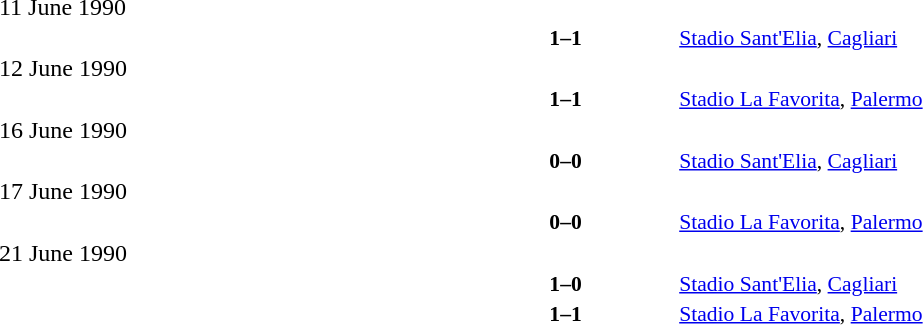<table style="width:100%" cellspacing="1">
<tr>
<th width=25%></th>
<th width=10%></th>
<th></th>
</tr>
<tr>
<td>11 June 1990</td>
</tr>
<tr style=font-size:90%>
<td align=right></td>
<td align=center><strong>1–1</strong></td>
<td></td>
<td><a href='#'>Stadio Sant'Elia</a>, <a href='#'>Cagliari</a></td>
</tr>
<tr>
<td>12 June 1990</td>
</tr>
<tr style=font-size:90%>
<td align=right></td>
<td align=center><strong>1–1</strong></td>
<td></td>
<td><a href='#'>Stadio La Favorita</a>, <a href='#'>Palermo</a></td>
</tr>
<tr>
<td>16 June 1990</td>
</tr>
<tr style=font-size:90%>
<td align=right></td>
<td align=center><strong>0–0</strong></td>
<td></td>
<td><a href='#'>Stadio Sant'Elia</a>, <a href='#'>Cagliari</a></td>
</tr>
<tr>
<td>17 June 1990</td>
</tr>
<tr style=font-size:90%>
<td align=right></td>
<td align=center><strong>0–0</strong></td>
<td></td>
<td><a href='#'>Stadio La Favorita</a>, <a href='#'>Palermo</a></td>
</tr>
<tr>
<td>21 June 1990</td>
</tr>
<tr style=font-size:90%>
<td align=right></td>
<td align=center><strong>1–0</strong></td>
<td></td>
<td><a href='#'>Stadio Sant'Elia</a>, <a href='#'>Cagliari</a></td>
</tr>
<tr style=font-size:90%>
<td align=right></td>
<td align=center><strong>1–1</strong></td>
<td></td>
<td><a href='#'>Stadio La Favorita</a>, <a href='#'>Palermo</a></td>
</tr>
</table>
